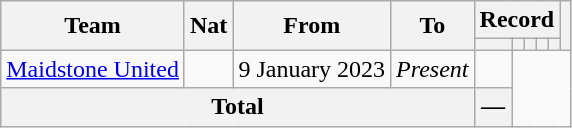<table class="wikitable" style="text-align: center">
<tr>
<th rowspan="2">Team</th>
<th rowspan="2">Nat</th>
<th rowspan="2">From</th>
<th rowspan="2">To</th>
<th colspan="5">Record</th>
<th rowspan=2></th>
</tr>
<tr>
<th></th>
<th></th>
<th></th>
<th></th>
<th></th>
</tr>
<tr>
<td align=left><a href='#'>Maidstone United</a></td>
<td></td>
<td align=left>9 January 2023</td>
<td align=left><em>Present</em><br></td>
<td></td>
</tr>
<tr>
<th colspan="4">Total<br></th>
<th>—</th>
</tr>
</table>
